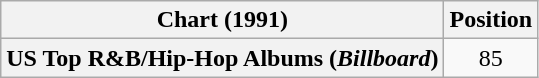<table class="wikitable plainrowheaders" style="text-align:center">
<tr>
<th scope="col">Chart (1991)</th>
<th scope="col">Position</th>
</tr>
<tr>
<th scope="row">US Top R&B/Hip-Hop Albums (<em>Billboard</em>)</th>
<td>85</td>
</tr>
</table>
